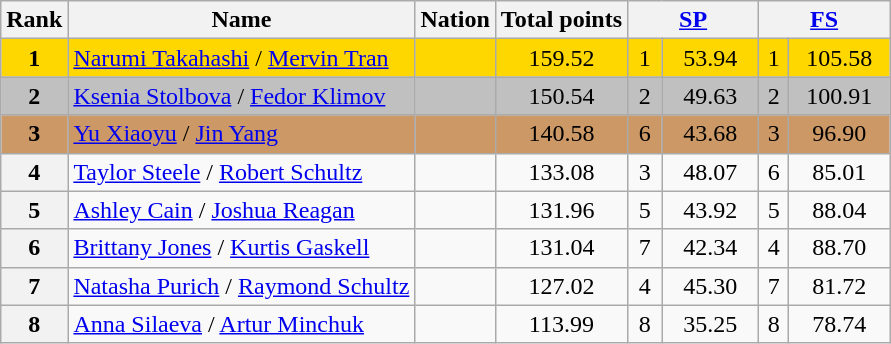<table class="wikitable sortable">
<tr>
<th>Rank</th>
<th>Name</th>
<th>Nation</th>
<th>Total points</th>
<th colspan="2" width="80px"><a href='#'>SP</a></th>
<th colspan="2" width="80px"><a href='#'>FS</a></th>
</tr>
<tr bgcolor="gold">
<td align="center"><strong>1</strong></td>
<td><a href='#'>Narumi Takahashi</a> / <a href='#'>Mervin Tran</a></td>
<td></td>
<td align="center">159.52</td>
<td align="center">1</td>
<td align="center">53.94</td>
<td align="center">1</td>
<td align="center">105.58</td>
</tr>
<tr bgcolor="silver">
<td align="center"><strong>2</strong></td>
<td><a href='#'>Ksenia Stolbova</a> / <a href='#'>Fedor Klimov</a></td>
<td></td>
<td align="center">150.54</td>
<td align="center">2</td>
<td align="center">49.63</td>
<td align="center">2</td>
<td align="center">100.91</td>
</tr>
<tr bgcolor="cc9966">
<td align="center"><strong>3</strong></td>
<td><a href='#'>Yu Xiaoyu</a> / <a href='#'>Jin Yang</a></td>
<td></td>
<td align="center">140.58</td>
<td align="center">6</td>
<td align="center">43.68</td>
<td align="center">3</td>
<td align="center">96.90</td>
</tr>
<tr>
<th>4</th>
<td><a href='#'>Taylor Steele</a> / <a href='#'>Robert Schultz</a></td>
<td></td>
<td align="center">133.08</td>
<td align="center">3</td>
<td align="center">48.07</td>
<td align="center">6</td>
<td align="center">85.01</td>
</tr>
<tr>
<th>5</th>
<td><a href='#'>Ashley Cain</a> / <a href='#'>Joshua Reagan</a></td>
<td></td>
<td align="center">131.96</td>
<td align="center">5</td>
<td align="center">43.92</td>
<td align="center">5</td>
<td align="center">88.04</td>
</tr>
<tr>
<th>6</th>
<td><a href='#'>Brittany Jones</a> / <a href='#'>Kurtis Gaskell</a></td>
<td></td>
<td align="center">131.04</td>
<td align="center">7</td>
<td align="center">42.34</td>
<td align="center">4</td>
<td align="center">88.70</td>
</tr>
<tr>
<th>7</th>
<td><a href='#'>Natasha Purich</a> / <a href='#'>Raymond Schultz</a></td>
<td></td>
<td align="center">127.02</td>
<td align="center">4</td>
<td align="center">45.30</td>
<td align="center">7</td>
<td align="center">81.72</td>
</tr>
<tr>
<th>8</th>
<td><a href='#'>Anna Silaeva</a> / <a href='#'>Artur Minchuk</a></td>
<td></td>
<td align="center">113.99</td>
<td align="center">8</td>
<td align="center">35.25</td>
<td align="center">8</td>
<td align="center">78.74</td>
</tr>
</table>
